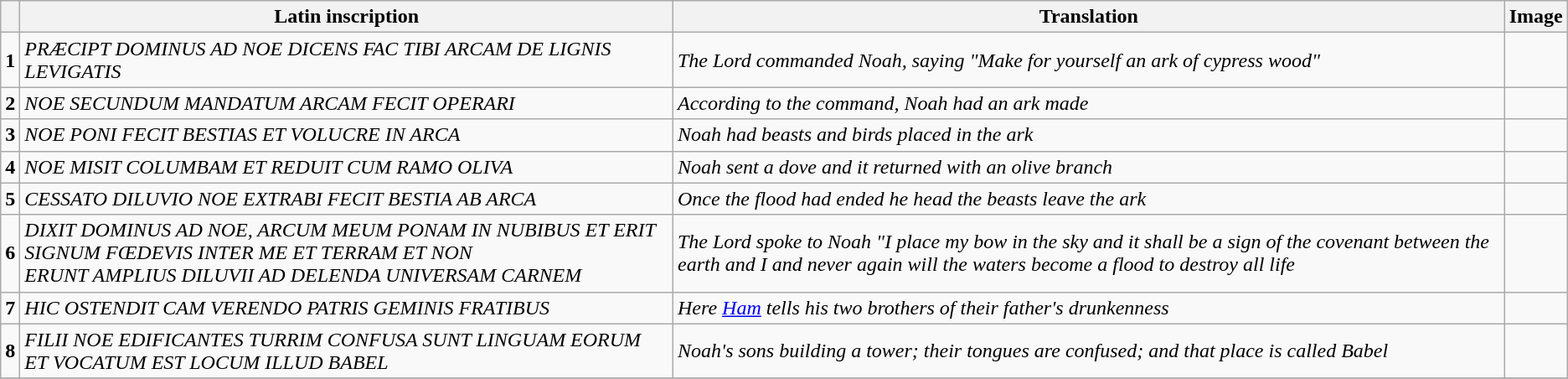<table class="wikitable">
<tr>
<th></th>
<th>Latin inscription</th>
<th>Translation</th>
<th>Image</th>
</tr>
<tr>
<td><strong>1</strong></td>
<td><em>PRÆCIPT DOMINUS AD NOE DICENS FAC TIBI ARCAM DE LIGNIS LEVIGATIS</em></td>
<td><em>The Lord commanded Noah, saying "Make for yourself an ark of cypress wood"</em></td>
<td></td>
</tr>
<tr>
<td><strong>2</strong></td>
<td><em>NOE SECUNDUM MANDATUM ARCAM FECIT OPERARI</em></td>
<td><em>According to the command, Noah had an ark made</em></td>
<td></td>
</tr>
<tr>
<td><strong>3</strong></td>
<td><em>NOE PONI FECIT BESTIAS ET VOLUCRE IN ARCA</em></td>
<td><em>Noah had beasts and birds placed in the ark</em></td>
<td></td>
</tr>
<tr>
<td><strong>4</strong></td>
<td><em>NOE MISIT COLUMBAM ET REDUIT CUM RAMO OLIVA</em></td>
<td><em>Noah sent a dove and it returned with an olive branch</em></td>
<td></td>
</tr>
<tr>
<td><strong>5</strong></td>
<td><em>CESSATO DILUVIO NOE EXTRABI FECIT BESTIA AB ARCA</em></td>
<td><em>Once the flood had ended he head the beasts leave the ark</em></td>
<td></td>
</tr>
<tr>
<td><strong>6</strong></td>
<td><em>DIXIT DOMINUS AD NOE, ARCUM MEUM PONAM IN NUBIBUS ET ERIT SIGNUM FŒDEVIS INTER ME ET TERRAM ET NON<br> ERUNT AMPLIUS DILUVII AD DELENDA UNIVERSAM CARNEM</em></td>
<td><em>The Lord spoke to Noah "I place my bow in the sky and it shall be a sign of the covenant between the earth and I and never again will the waters become a flood to destroy all life</em></td>
<td></td>
</tr>
<tr>
<td><strong>7</strong></td>
<td><em>HIC OSTENDIT CAM VERENDO PATRIS GEMINIS FRATIBUS</em></td>
<td><em>Here <a href='#'>Ham</a> tells his two brothers of their father's drunkenness</em></td>
<td></td>
</tr>
<tr>
<td><strong>8</strong></td>
<td><em>FILII NOE EDIFICANTES TURRIM CONFUSA SUNT LINGUAM EORUM ET VOCATUM EST LOCUM ILLUD BABEL</em></td>
<td><em>Noah's sons building a tower; their tongues are confused; and that place is called Babel</em></td>
<td></td>
</tr>
<tr>
</tr>
</table>
